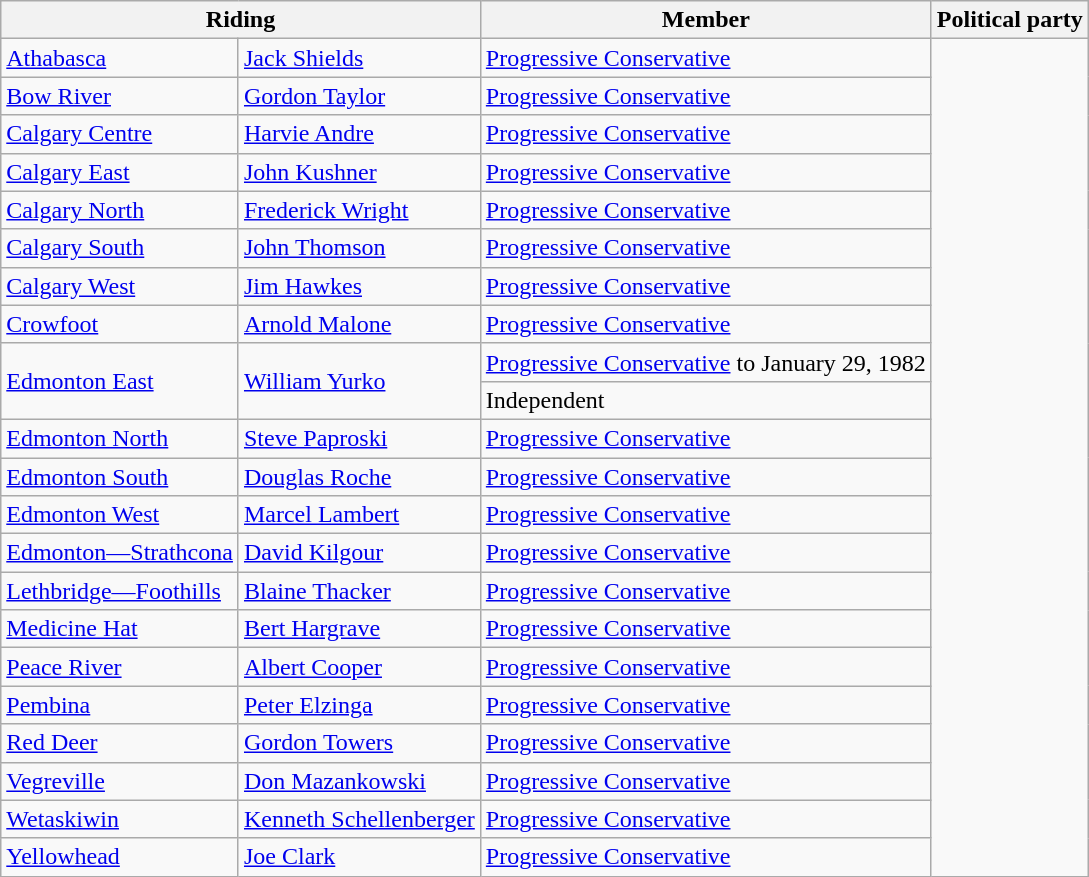<table class="wikitable">
<tr>
<th colspan="2">Riding</th>
<th>Member</th>
<th>Political party</th>
</tr>
<tr>
<td><a href='#'>Athabasca</a></td>
<td><a href='#'>Jack Shields</a></td>
<td><a href='#'>Progressive Conservative</a></td>
</tr>
<tr>
<td><a href='#'>Bow River</a></td>
<td><a href='#'>Gordon Taylor</a></td>
<td><a href='#'>Progressive Conservative</a></td>
</tr>
<tr>
<td><a href='#'>Calgary Centre</a></td>
<td><a href='#'>Harvie Andre</a></td>
<td><a href='#'>Progressive Conservative</a></td>
</tr>
<tr>
<td><a href='#'>Calgary East</a></td>
<td><a href='#'>John Kushner</a></td>
<td><a href='#'>Progressive Conservative</a></td>
</tr>
<tr>
<td><a href='#'>Calgary North</a></td>
<td><a href='#'>Frederick Wright</a></td>
<td><a href='#'>Progressive Conservative</a></td>
</tr>
<tr>
<td><a href='#'>Calgary South</a></td>
<td><a href='#'>John Thomson</a></td>
<td><a href='#'>Progressive Conservative</a></td>
</tr>
<tr>
<td><a href='#'>Calgary West</a></td>
<td><a href='#'>Jim Hawkes</a></td>
<td><a href='#'>Progressive Conservative</a></td>
</tr>
<tr>
<td><a href='#'>Crowfoot</a></td>
<td><a href='#'>Arnold Malone</a></td>
<td><a href='#'>Progressive Conservative</a></td>
</tr>
<tr>
<td rowspan="2"><a href='#'>Edmonton East</a></td>
<td rowspan="2"><a href='#'>William Yurko</a></td>
<td><a href='#'>Progressive Conservative</a> to January 29, 1982</td>
</tr>
<tr>
<td>Independent</td>
</tr>
<tr>
<td><a href='#'>Edmonton North</a></td>
<td><a href='#'>Steve Paproski</a></td>
<td><a href='#'>Progressive Conservative</a></td>
</tr>
<tr>
<td><a href='#'>Edmonton South</a></td>
<td><a href='#'>Douglas Roche</a></td>
<td><a href='#'>Progressive Conservative</a></td>
</tr>
<tr>
<td><a href='#'>Edmonton West</a></td>
<td><a href='#'>Marcel Lambert</a></td>
<td><a href='#'>Progressive Conservative</a></td>
</tr>
<tr>
<td><a href='#'>Edmonton—Strathcona</a></td>
<td><a href='#'>David Kilgour</a></td>
<td><a href='#'>Progressive Conservative</a></td>
</tr>
<tr>
<td><a href='#'>Lethbridge—Foothills</a></td>
<td><a href='#'>Blaine Thacker</a></td>
<td><a href='#'>Progressive Conservative</a></td>
</tr>
<tr>
<td><a href='#'>Medicine Hat</a></td>
<td><a href='#'>Bert Hargrave</a></td>
<td><a href='#'>Progressive Conservative</a></td>
</tr>
<tr>
<td><a href='#'>Peace River</a></td>
<td><a href='#'>Albert Cooper</a></td>
<td><a href='#'>Progressive Conservative</a></td>
</tr>
<tr>
<td><a href='#'>Pembina</a></td>
<td><a href='#'>Peter Elzinga</a></td>
<td><a href='#'>Progressive Conservative</a></td>
</tr>
<tr>
<td><a href='#'>Red Deer</a></td>
<td><a href='#'>Gordon Towers</a></td>
<td><a href='#'>Progressive Conservative</a></td>
</tr>
<tr>
<td><a href='#'>Vegreville</a></td>
<td><a href='#'>Don Mazankowski</a></td>
<td><a href='#'>Progressive Conservative</a></td>
</tr>
<tr>
<td><a href='#'>Wetaskiwin</a></td>
<td><a href='#'>Kenneth Schellenberger</a></td>
<td><a href='#'>Progressive Conservative</a></td>
</tr>
<tr>
<td><a href='#'>Yellowhead</a></td>
<td><a href='#'>Joe Clark</a></td>
<td><a href='#'>Progressive Conservative</a></td>
</tr>
</table>
